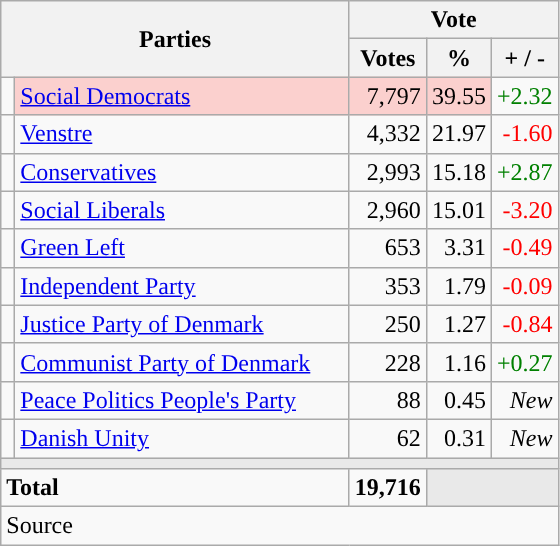<table class="wikitable" style="text-align:right;">
<tr>
<th style="text-align:centre;" rowspan="2" colspan="2" width="225">Parties</th>
<th colspan="3">Vote</th>
</tr>
<tr>
<th width="15">Votes</th>
<th width="15">%</th>
<th width="15">+ / -</th>
</tr>
<tr>
<td width="2" style="color:inherit;background:"></td>
<td bgcolor=#fbd0ce  align="left"><a href='#'>Social Democrats</a></td>
<td bgcolor=#fbd0ce>7,797</td>
<td bgcolor=#fbd0ce>39.55</td>
<td style=color:green;>+2.32</td>
</tr>
<tr>
<td width="2" style="color:inherit;background:"></td>
<td align="left"><a href='#'>Venstre</a></td>
<td>4,332</td>
<td>21.97</td>
<td style=color:red;>-1.60</td>
</tr>
<tr>
<td width="2" style="color:inherit;background:"></td>
<td align="left"><a href='#'>Conservatives</a></td>
<td>2,993</td>
<td>15.18</td>
<td style=color:green;>+2.87</td>
</tr>
<tr>
<td width="2" style="color:inherit;background:"></td>
<td align="left"><a href='#'>Social Liberals</a></td>
<td>2,960</td>
<td>15.01</td>
<td style=color:red;>-3.20</td>
</tr>
<tr>
<td width="2" style="color:inherit;background:"></td>
<td align="left"><a href='#'>Green Left</a></td>
<td>653</td>
<td>3.31</td>
<td style=color:red;>-0.49</td>
</tr>
<tr>
<td width="2" style="color:inherit;background:"></td>
<td align="left"><a href='#'>Independent Party</a></td>
<td>353</td>
<td>1.79</td>
<td style=color:red;>-0.09</td>
</tr>
<tr>
<td width="2" style="color:inherit;background:"></td>
<td align="left"><a href='#'>Justice Party of Denmark</a></td>
<td>250</td>
<td>1.27</td>
<td style=color:red;>-0.84</td>
</tr>
<tr>
<td width="2" style="color:inherit;background:"></td>
<td align="left"><a href='#'>Communist Party of Denmark</a></td>
<td>228</td>
<td>1.16</td>
<td style=color:green;>+0.27</td>
</tr>
<tr>
<td width="2" style="color:inherit;background:"></td>
<td align="left"><a href='#'>Peace Politics People's Party</a></td>
<td>88</td>
<td>0.45</td>
<td><em>New</em></td>
</tr>
<tr>
<td width="2" style="color:inherit;background:"></td>
<td align="left"><a href='#'>Danish Unity</a></td>
<td>62</td>
<td>0.31</td>
<td><em>New</em></td>
</tr>
<tr>
<td colspan="7" bgcolor="#E9E9E9"></td>
</tr>
<tr>
<td align="left" colspan="2"><strong>Total</strong></td>
<td><strong>19,716</strong></td>
<td bgcolor="#E9E9E9" colspan="2"></td>
</tr>
<tr>
<td align="left" colspan="6">Source</td>
</tr>
</table>
